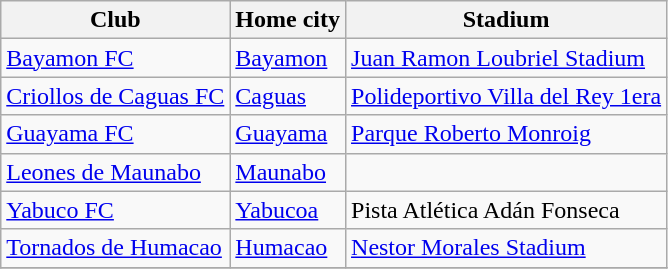<table class="wikitable sortable">
<tr>
<th>Club</th>
<th>Home city</th>
<th>Stadium</th>
</tr>
<tr>
<td><a href='#'>Bayamon FC</a></td>
<td><a href='#'>Bayamon</a></td>
<td><a href='#'>Juan Ramon Loubriel Stadium</a></td>
</tr>
<tr>
<td><a href='#'>Criollos de Caguas FC</a></td>
<td><a href='#'>Caguas</a></td>
<td><a href='#'>Polideportivo Villa del Rey 1era</a></td>
</tr>
<tr>
<td><a href='#'>Guayama FC</a></td>
<td><a href='#'>Guayama</a></td>
<td><a href='#'>Parque Roberto Monroig</a></td>
</tr>
<tr>
<td><a href='#'>Leones de Maunabo</a></td>
<td><a href='#'>Maunabo</a></td>
<td></td>
</tr>
<tr>
<td><a href='#'>Yabuco FC</a></td>
<td><a href='#'>Yabucoa</a></td>
<td>Pista Atlética Adán Fonseca</td>
</tr>
<tr>
<td><a href='#'>Tornados de Humacao</a></td>
<td><a href='#'>Humacao</a></td>
<td><a href='#'>Nestor Morales Stadium</a></td>
</tr>
<tr>
</tr>
</table>
